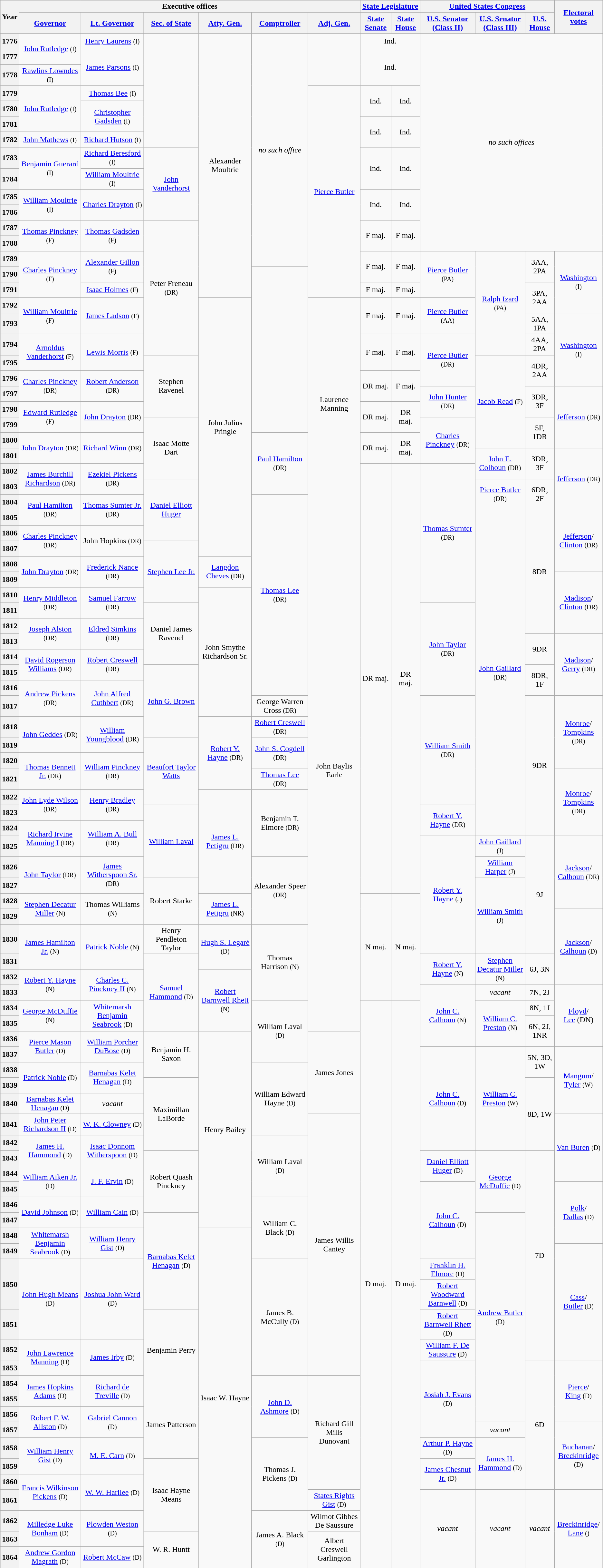<table class="wikitable sortable sticky-header-multi" style="text-align:center">
<tr>
<th rowspan=2 class=unsortable>Year</th>
<th colspan=6>Executive offices</th>
<th colspan=2><a href='#'>State Legislature</a></th>
<th colspan=3><a href='#'>United States Congress</a></th>
<th rowspan=2 class=unsortable><a href='#'>Electoral votes</a></th>
</tr>
<tr style="height:2em">
<th class=unsortable><a href='#'>Governor</a></th>
<th class=unsortable><a href='#'>Lt. Governor</a></th>
<th class=unsortable><a href='#'>Sec. of State</a></th>
<th class=unsortable><a href='#'>Atty. Gen.</a></th>
<th class=unsortable><a href='#'>Comptroller</a></th>
<th class=unsortable><a href='#'>Adj. Gen.</a></th>
<th class=unsortable><a href='#'>State Senate</a></th>
<th class=unsortable><a href='#'>State House</a></th>
<th class=unsortable><a href='#'>U.S. Senator (Class II)</a></th>
<th class=unsortable><a href='#'>U.S. Senator (Class III)</a></th>
<th class=unsortable><a href='#'>U.S. House</a></th>
</tr>
<tr style="height:2em">
<th>1776</th>
<td rowspan=2 ><a href='#'>John Rutledge</a> <small>(I)</small></td>
<td><a href='#'>Henry Laurens</a> <small>(I)</small></td>
<td rowspan=7 class="small"></td>
<td rowspan=16 class="small">Alexander Moultrie</td>
<td rowspan=14 class="small"><em>no such office</em></td>
<td rowspan=3 class="small"></td>
<td colspan="2" >Ind.</td>
<td colspan=4 rowspan=13><em>no such offices</em></td>
</tr>
<tr style="height:2em">
<th>1777</th>
<td rowspan=2 ><a href='#'>James Parsons</a> <small>(I)</small></td>
<td colspan="2" rowspan="2" >Ind.</td>
</tr>
<tr style="height:2em">
<th>1778</th>
<td><a href='#'>Rawlins Lowndes</a> <small>(I)</small></td>
</tr>
<tr style="height:2em">
<th>1779</th>
<td rowspan=3 ><a href='#'>John Rutledge</a> <small>(I)</small></td>
<td><a href='#'>Thomas Bee</a> <small>(I)</small></td>
<td rowspan=13><a href='#'>Pierce Butler</a></td>
<td rowspan="2" >Ind.</td>
<td rowspan="2" >Ind.</td>
</tr>
<tr style="height:2em">
<th>1780</th>
<td rowspan=2 ><a href='#'>Christopher Gadsden</a> <small>(I)</small></td>
</tr>
<tr style="height:2em">
<th>1781</th>
<td rowspan="2" >Ind.</td>
<td rowspan="2" >Ind.</td>
</tr>
<tr style="height:2em">
<th>1782</th>
<td><a href='#'>John Mathews</a> <small>(I)</small></td>
<td><a href='#'>Richard Hutson</a> <small>(I)</small></td>
</tr>
<tr style="height:2em">
<th>1783</th>
<td rowspan=2 ><a href='#'>Benjamin Guerard</a> <small>(I)</small></td>
<td><a href='#'>Richard Beresford</a> <small>(I)</small></td>
<td rowspan=4><a href='#'>John Vanderhorst</a></td>
<td rowspan="2" >Ind.</td>
<td rowspan="2" >Ind.</td>
</tr>
<tr style="height:2em">
<th>1784</th>
<td><a href='#'>William Moultrie</a> <small>(I)</small></td>
</tr>
<tr style="height:2em">
<th>1785</th>
<td rowspan=2 ><a href='#'>William Moultrie</a> <small>(I)</small></td>
<td rowspan=2 ><a href='#'>Charles Drayton</a> <small>(I)</small></td>
<td rowspan="2" >Ind.</td>
<td rowspan="2" >Ind.</td>
</tr>
<tr style="height:2em">
<th>1786</th>
</tr>
<tr style="height:2em">
<th>1787</th>
<td rowspan=2 ><a href='#'>Thomas Pinckney</a> <small>(F)</small></td>
<td rowspan=2 ><a href='#'>Thomas Gadsden</a> <small>(F)</small></td>
<td rowspan=8 >Peter Freneau <small>(DR)</small></td>
<td rowspan="2" >F maj.</td>
<td rowspan="2" >F maj.</td>
</tr>
<tr style="height:2em">
<th>1788</th>
</tr>
<tr style="height:2em">
<th>1789</th>
<td rowspan=3 ><a href='#'>Charles Pinckney</a> <small>(F)</small></td>
<td rowspan=2 ><a href='#'>Alexander Gillon</a> <small>(F)</small></td>
<td rowspan="2" >F maj.</td>
<td rowspan="2" >F maj.</td>
<td rowspan=3 ><a href='#'>Pierce Butler</a> <small>(PA)</small></td>
<td rowspan=6 ><a href='#'>Ralph Izard</a> <small>(PA)</small></td>
<td rowspan=2 >3AA, 2PA</td>
<td rowspan=4 ><a href='#'>Washington</a> <small>(I)</small> </td>
</tr>
<tr style="height:2em">
<th>1790</th>
<td rowspan=10></td>
</tr>
<tr style="height:2em">
<th>1791</th>
<td><a href='#'>Isaac Holmes</a> <small>(F)</small></td>
<td>F maj.</td>
<td>F maj.</td>
<td rowspan="2" >3PA, 2AA</td>
</tr>
<tr style="height:2em">
<th>1792</th>
<td rowspan=2 ><a href='#'>William Moultrie</a> <small>(F)</small></td>
<td rowspan=2 ><a href='#'>James Ladson</a> <small>(F)</small></td>
<td rowspan=16>John Julius Pringle</td>
<td rowspan=13>Laurence Manning</td>
<td rowspan="2" >F maj.</td>
<td rowspan="2" >F maj.</td>
<td rowspan="2" ><a href='#'>Pierce Butler</a> <small>(AA)</small></td>
</tr>
<tr style="height:2em">
<th>1793</th>
<td>5AA, 1PA</td>
<td rowspan=4 ><a href='#'>Washington</a> <small>(I)</small> </td>
</tr>
<tr style="height:2em">
<th>1794</th>
<td rowspan=2 ><a href='#'>Arnoldus Vanderhorst</a> <small>(F)</small></td>
<td rowspan=2 ><a href='#'>Lewis Morris</a> <small>(F)</small></td>
<td rowspan="2" >F maj.</td>
<td rowspan="2" >F maj.</td>
<td rowspan="3" ><a href='#'>Pierce Butler</a> <small>(DR)</small></td>
<td>4AA, 2PA</td>
</tr>
<tr style="height:2em">
<th>1795</th>
<td rowspan=4>Stephen Ravenel</td>
<td rowspan=6 ><a href='#'>Jacob Read</a> <small>(F)</small></td>
<td rowspan=2 >4DR, 2AA</td>
</tr>
<tr style="height:2em">
<th>1796</th>
<td rowspan=2 ><a href='#'>Charles Pinckney</a> <small>(DR)</small></td>
<td rowspan=2 ><a href='#'>Robert Anderson</a> <small>(DR)</small></td>
<td rowspan="2" >DR maj.</td>
<td rowspan="2" >F maj.</td>
</tr>
<tr style="height:2em">
<th>1797</th>
<td rowspan=2 ><a href='#'>John Hunter</a> <small>(DR)</small></td>
<td rowspan=2 >3DR, 3F</td>
<td rowspan=4 ><a href='#'>Jefferson</a> <small>(DR)</small> </td>
</tr>
<tr style="height:2em">
<th>1798</th>
<td rowspan=2 ><a href='#'>Edward Rutledge</a> <small>(F)</small></td>
<td rowspan=2 ><a href='#'>John Drayton</a> <small>(DR)</small></td>
<td rowspan="2" >DR maj.</td>
<td rowspan="2" >DR maj.</td>
</tr>
<tr style="height:2em">
<th>1799</th>
<td rowspan=4>Isaac Motte Dart</td>
<td rowspan=3 ><a href='#'>Charles Pinckney</a> <small>(DR)</small></td>
<td rowspan=2 >5F, 1DR</td>
</tr>
<tr style="height:2em">
<th>1800</th>
<td rowspan=2 ><a href='#'>John Drayton</a> <small>(DR)</small></td>
<td rowspan=2 ><a href='#'>Richard Winn</a> <small>(DR)</small></td>
<td rowspan=4 ><a href='#'>Paul Hamilton</a> <small>(DR)</small></td>
<td rowspan="2" >DR maj.</td>
<td rowspan="2" >DR maj.</td>
</tr>
<tr style="height:2em">
<th>1801</th>
<td rowspan=2 ><a href='#'>John E. Colhoun</a> <small>(DR)</small></td>
<td rowspan=2 >3DR, 3F</td>
<td rowspan=4 ><a href='#'>Jefferson</a> <small>(DR)</small> </td>
</tr>
<tr style="height:2em">
<th>1802</th>
<td rowspan=2 ><a href='#'>James Burchill Richardson</a> <small>(DR)</small></td>
<td rowspan=2 ><a href='#'>Ezekiel Pickens</a> <small>(DR)</small></td>
<td rowspan="26" >DR maj.</td>
<td rowspan="26" >DR maj.</td>
<td rowspan="9" ><a href='#'>Thomas Sumter</a> <small>(DR)</small></td>
</tr>
<tr style="height:2em">
<th>1803</th>
<td rowspan=4><a href='#'>Daniel Elliott Huger</a></td>
<td rowspan=2 ><a href='#'>Pierce Butler</a> <small>(DR)</small></td>
<td rowspan=2 >6DR, 2F</td>
</tr>
<tr style="height:2em">
<th>1804</th>
<td rowspan=2 ><a href='#'>Paul Hamilton</a> <small>(DR)</small></td>
<td rowspan=2 ><a href='#'>Thomas Sumter Jr.</a> <small>(DR)</small></td>
<td rowspan=13 ><a href='#'>Thomas Lee</a> <small>(DR)</small></td>
</tr>
<tr style="height:2em">
<th>1805</th>
<td rowspan=31>John Baylis Earle</td>
<td rowspan=20 ><a href='#'>John Gaillard</a> <small>(DR)</small></td>
<td rowspan=8 >8DR</td>
<td rowspan=4 ><a href='#'>Jefferson</a>/<br><a href='#'>Clinton</a> <small>(DR)</small> </td>
</tr>
<tr style="height:2em">
<th>1806</th>
<td rowspan=2 ><a href='#'>Charles Pinckney</a> <small>(DR)</small></td>
<td rowspan=2 >John Hopkins <small>(DR)</small></td>
</tr>
<tr style="height:2em">
<th>1807</th>
<td rowspan=4><a href='#'>Stephen Lee Jr.</a></td>
</tr>
<tr style="height:2em">
<th>1808</th>
<td rowspan=2 ><a href='#'>John Drayton</a> <small>(DR)</small></td>
<td rowspan=2 ><a href='#'>Frederick Nance</a> <small>(DR)</small></td>
<td rowspan=2 ><a href='#'>Langdon Cheves</a> <small>(DR)</small></td>
</tr>
<tr style="height:2em">
<th>1809</th>
<td rowspan=4 ><a href='#'>Madison</a>/<br><a href='#'>Clinton</a> <small>(DR)</small> </td>
</tr>
<tr style="height:2em">
<th>1810</th>
<td rowspan=2 ><a href='#'>Henry Middleton</a> <small>(DR)</small></td>
<td rowspan=2 ><a href='#'>Samuel Farrow</a> <small>(DR)</small></td>
<td rowspan=8>John Smythe Richardson Sr.</td>
</tr>
<tr style="height:2em">
<th>1811</th>
<td rowspan=4>Daniel James Ravenel</td>
<td rowspan=6 ><a href='#'>John Taylor</a> <small>(DR)</small></td>
</tr>
<tr style="height:2em">
<th>1812</th>
<td rowspan=2 ><a href='#'>Joseph Alston</a> <small>(DR)</small></td>
<td rowspan=2 ><a href='#'>Eldred Simkins</a> <small>(DR)</small></td>
</tr>
<tr style="height:2em">
<th>1813</th>
<td rowspan=2 >9DR</td>
<td rowspan=4 ><a href='#'>Madison</a>/<br><a href='#'>Gerry</a> <small>(DR)</small> </td>
</tr>
<tr style="height:2em">
<th>1814</th>
<td rowspan=2 ><a href='#'>David Rogerson Williams</a> <small>(DR)</small></td>
<td rowspan=2 ><a href='#'>Robert Creswell</a> <small>(DR)</small></td>
</tr>
<tr style="height:2em">
<th>1815</th>
<td rowspan=4><a href='#'>John G. Brown</a></td>
<td rowspan=2 >8DR, 1F</td>
</tr>
<tr style="height:2em">
<th>1816</th>
<td rowspan=2 ><a href='#'>Andrew Pickens</a> <small>(DR)</small></td>
<td rowspan=2 ><a href='#'>John Alfred Cuthbert</a> <small>(DR)</small></td>
</tr>
<tr style="height:2em">
<th>1817</th>
<td>George Warren Cross <small>(DR)</small></td>
<td rowspan=6 ><a href='#'>William Smith</a> <small>(DR)</small></td>
<td rowspan=8 >9DR</td>
<td rowspan=4 ><a href='#'>Monroe</a>/<br><a href='#'>Tompkins</a> <small>(DR)</small> </td>
</tr>
<tr style="height:2em">
<th>1818</th>
<td rowspan=2 ><a href='#'>John Geddes</a> <small>(DR)</small></td>
<td rowspan=2 ><a href='#'>William Youngblood</a> <small>(DR)</small></td>
<td rowspan=4 ><a href='#'>Robert Y. Hayne</a> <small>(DR)</small></td>
<td><a href='#'>Robert Creswell</a> <small>(DR)</small></td>
</tr>
<tr style="height:2em">
<th>1819</th>
<td rowspan=4><a href='#'>Beaufort Taylor Watts</a></td>
<td rowspan=2 ><a href='#'>John S. Cogdell</a> <small>(DR)</small></td>
</tr>
<tr style="height:2em">
<th>1820</th>
<td rowspan=2 ><a href='#'>Thomas Bennett Jr.</a> <small>(DR)</small></td>
<td rowspan=2 ><a href='#'>William Pinckney</a> <small>(DR)</small></td>
</tr>
<tr style="height:2em">
<th>1821</th>
<td><a href='#'>Thomas Lee</a> <small>(DR)</small></td>
<td rowspan=4 ><a href='#'>Monroe</a>/<br><a href='#'>Tompkins</a> <small>(DR)</small> </td>
</tr>
<tr style="height:2em">
<th>1822</th>
<td rowspan=2 ><a href='#'>John Lyde Wilson</a> <small>(DR)</small></td>
<td rowspan=2 ><a href='#'>Henry Bradley</a> <small>(DR)</small></td>
<td rowspan=6 ><a href='#'>James L. Petigru</a> <small>(DR)</small></td>
<td rowspan=4 >Benjamin T. Elmore <small>(DR)</small></td>
</tr>
<tr style="height:2em">
<th>1823</th>
<td rowspan=4><a href='#'>William Laval</a></td>
<td rowspan=2 ><a href='#'>Robert Y. Hayne</a> <small>(DR)</small></td>
</tr>
<tr style="height:2em">
<th>1824</th>
<td rowspan=2 ><a href='#'>Richard Irvine Manning I</a> <small>(DR)</small></td>
<td rowspan=2 ><a href='#'>William A. Bull</a> <small>(DR)</small></td>
</tr>
<tr style="height:2em">
<th>1825</th>
<td rowspan=6 ><a href='#'>Robert Y. Hayne</a> <small>(J)</small></td>
<td><a href='#'>John Gaillard</a> <small>(J)</small></td>
<td rowspan=6 >9J</td>
<td rowspan=4 ><a href='#'>Jackson</a>/<br><a href='#'>Calhoun</a> <small>(DR)</small> </td>
</tr>
<tr style="height:2em">
<th>1826</th>
<td rowspan=2 ><a href='#'>John Taylor</a> <small>(DR)</small></td>
<td rowspan=2 ><a href='#'>James Witherspoon Sr.</a> <small>(DR)</small></td>
<td rowspan=4 >Alexander Speer <small>(DR)</small></td>
<td><a href='#'>William Harper</a> <small>(J)</small></td>
</tr>
<tr style="height:2em">
<th>1827</th>
<td rowspan=3>Robert Starke</td>
<td rowspan=4 ><a href='#'>William Smith</a> <small>(J)</small></td>
</tr>
<tr style="height:2em">
<th>1828</th>
<td rowspan=2 ><a href='#'>Stephen Decatur Miller</a> <small>(N)</small></td>
<td rowspan=2 >Thomas Williams <small>(N)</small></td>
<td rowspan=2 ><a href='#'>James L. Petigru</a> <small>(NR)</small></td>
<td rowspan=6 >N maj.</td>
<td rowspan=6 >N maj.</td>
</tr>
<tr style="height:2em">
<th>1829</th>
<td rowspan=4 ><a href='#'>Jackson</a>/<br><a href='#'>Calhoun</a> <small>(D)</small> </td>
</tr>
<tr style="height:2em">
<th>1830</th>
<td rowspan=2 ><a href='#'>James Hamilton Jr.</a> <small>(N)</small></td>
<td rowspan=2 ><a href='#'>Patrick Noble</a> <small>(N)</small></td>
<td>Henry Pendleton Taylor</td>
<td rowspan=2 ><a href='#'>Hugh S. Legaré</a> <small>(D)</small></td>
<td rowspan=4 >Thomas Harrison <small>(N)</small></td>
</tr>
<tr style="height:2em">
<th>1831</th>
<td rowspan=5 ><a href='#'>Samuel Hammond</a> <small>(D)</small></td>
<td rowspan=2 ><a href='#'>Robert Y. Hayne</a> <small>(N)</small></td>
<td rowspan=2 ><a href='#'>Stephen Decatur Miller</a> <small>(N)</small></td>
<td rowspan=2 >6J, 3N</td>
</tr>
<tr style="height:2em">
<th>1832</th>
<td rowspan=2 ><a href='#'>Robert Y. Hayne</a> <small>(N)</small></td>
<td rowspan=2 ><a href='#'>Charles C. Pinckney II</a> <small>(N)</small></td>
<td rowspan=4 ><a href='#'>Robert Barnwell Rhett</a> <small>(N)</small></td>
</tr>
<tr style="height:2em">
<th>1833</th>
<td rowspan=4 ><a href='#'>John C. Calhoun</a> <small>(N)</small></td>
<td><em>vacant</em></td>
<td>7N, 2J</td>
<td rowspan=4 ><a href='#'>Floyd</a>/<br><a href='#'>Lee</a> (DN) </td>
</tr>
<tr style="height:2em">
<th>1834</th>
<td rowspan=2 ><a href='#'>George McDuffie</a> <small>(N)</small></td>
<td rowspan=2 ><a href='#'>Whitemarsh Benjamin Seabrook</a> <small>(D)</small></td>
<td rowspan=4 >William Laval <small>(D)</small></td>
<td rowspan=32 >D maj.</td>
<td rowspan=32 >D maj.</td>
<td rowspan=3 ><a href='#'>William C. Preston</a> <small>(N)</small></td>
<td>8N, 1J</td>
</tr>
<tr style="height:2em">
<th>1835</th>
<td rowspan=2 >6N, 2J, 1NR</td>
</tr>
<tr style="height:2em">
<th>1836</th>
<td rowspan=2 ><a href='#'>Pierce Mason Butler</a> <small>(D)</small></td>
<td rowspan=2 ><a href='#'>William Porcher DuBose</a> <small>(D)</small></td>
<td rowspan=3>Benjamin H. Saxon</td>
<td rowspan=12>Henry Bailey</td>
<td rowspan=5>James Jones</td>
</tr>
<tr style="height:2em">
<th>1837</th>
<td rowspan=6 ><a href='#'>John C. Calhoun</a> <small>(D)</small></td>
<td rowspan=6 ><a href='#'>William C. Preston</a> <small>(W)</small></td>
<td rowspan=2 >5N, 3D, 1W</td>
<td rowspan=4 ><a href='#'>Mangum</a>/<br><a href='#'>Tyler</a> <small>(W)</small> </td>
</tr>
<tr style="height:2em">
<th>1838</th>
<td rowspan=2 ><a href='#'>Patrick Noble</a> <small>(D)</small></td>
<td rowspan=2 ><a href='#'>Barnabas Kelet Henagan</a> <small>(D)</small></td>
<td rowspan=4 >William Edward Hayne <small>(D)</small></td>
</tr>
<tr style="height:2em">
<th>1839</th>
<td rowspan=4>Maximillan LaBorde</td>
<td rowspan=4 >8D, 1W</td>
</tr>
<tr style="height:2em">
<th>1840</th>
<td><a href='#'>Barnabas Kelet Henagan</a> <small>(D)</small></td>
<td><em>vacant</em></td>
</tr>
<tr style="height:2em">
<th>1841</th>
<td><a href='#'>John Peter Richardson II</a> <small>(D)</small></td>
<td><a href='#'>W. K. Clowney</a> <small>(D)</small></td>
<td rowspan=14>James Willis Cantey</td>
<td rowspan=4 ><a href='#'>Van Buren</a> <small>(D)</small> </td>
</tr>
<tr style="height:2em">
<th>1842</th>
<td rowspan=2 ><a href='#'>James H. Hammond</a> <small>(D)</small></td>
<td rowspan=2 ><a href='#'>Isaac Donnom Witherspoon</a> <small>(D)</small></td>
<td rowspan=4 >William Laval <small>(D)</small></td>
</tr>
<tr style="height:2em">
<th>1843</th>
<td rowspan=4>Robert Quash Pinckney</td>
<td rowspan=2 ><a href='#'>Daniel Elliott Huger</a> <small>(D)</small></td>
<td rowspan=4 ><a href='#'>George McDuffie</a> <small>(D)</small></td>
<td rowspan=11 >7D</td>
</tr>
<tr style="height:2em">
<th>1844</th>
<td rowspan=2 ><a href='#'>William Aiken Jr.</a> <small>(D)</small></td>
<td rowspan=2 ><a href='#'>J. F. Ervin</a> <small>(D)</small></td>
</tr>
<tr style="height:2em">
<th>1845</th>
<td rowspan=5 ><a href='#'>John C. Calhoun</a> <small>(D)</small></td>
<td rowspan=4 ><a href='#'>Polk</a>/<br><a href='#'>Dallas</a> <small>(D)</small> </td>
</tr>
<tr style="height:2em">
<th>1846</th>
<td rowspan=2 ><a href='#'>David Johnson</a> <small>(D)</small></td>
<td rowspan=2 ><a href='#'>William Cain</a> <small>(D)</small></td>
<td rowspan=4 >William C. Black <small>(D)</small></td>
</tr>
<tr style="height:2em">
<th>1847</th>
<td rowspan=5 ><a href='#'>Barnabas Kelet Henagan</a> <small>(D)</small></td>
<td rowspan=11 ><a href='#'>Andrew Butler</a> <small>(D)</small></td>
</tr>
<tr style="height:2em">
<th>1848</th>
<td rowspan=2 ><a href='#'>Whitemarsh Benjamin Seabrook</a> <small>(D)</small></td>
<td rowspan=2 ><a href='#'>William Henry Gist</a> <small>(D)</small></td>
<td rowspan=18>Isaac W. Hayne</td>
</tr>
<tr style="height:2em">
<th>1849</th>
<td rowspan=5 ><a href='#'>Cass</a>/<br><a href='#'>Butler</a> <small>(D)</small> </td>
</tr>
<tr style="height:2em">
<th rowspan=2>1850</th>
<td rowspan=3 ><a href='#'>John Hugh Means</a> <small>(D)</small></td>
<td rowspan=3 ><a href='#'>Joshua John Ward</a> <small>(D)</small></td>
<td rowspan=5 >James B. McCully <small>(D)</small></td>
<td><a href='#'>Franklin H. Elmore</a> <small>(D)</small></td>
</tr>
<tr style="height:2em">
<td><a href='#'>Robert Woodward Barnwell</a> <small>(D)</small></td>
</tr>
<tr style="height:2em">
<th>1851</th>
<td rowspan=4>Benjamin Perry</td>
<td><a href='#'>Robert Barnwell Rhett</a> <small>(D)</small></td>
</tr>
<tr style="height:2em">
<th>1852</th>
<td rowspan=2 ><a href='#'>John Lawrence Manning</a> <small>(D)</small></td>
<td rowspan=2 ><a href='#'>James Irby</a> <small>(D)</small></td>
<td><a href='#'>William F. De Saussure</a> <small>(D)</small></td>
</tr>
<tr style="height:2em">
<th>1853</th>
<td rowspan=5 ><a href='#'>Josiah J. Evans</a> <small>(D)</small></td>
<td rowspan=8 >6D</td>
<td rowspan=4 ><a href='#'>Pierce</a>/<br><a href='#'>King</a> <small>(D)</small> </td>
</tr>
<tr style="height:2em">
<th>1854</th>
<td rowspan=2 ><a href='#'>James Hopkins Adams</a> <small>(D)</small></td>
<td rowspan=2 ><a href='#'>Richard de Treville</a> <small>(D)</small></td>
<td rowspan=4 ><a href='#'>John D. Ashmore</a> <small>(D)</small></td>
<td rowspan=7>Richard Gill Mills Dunovant</td>
</tr>
<tr style="height:2em">
<th>1855</th>
<td rowspan=4>James Patterson</td>
</tr>
<tr style="height:2em">
<th>1856</th>
<td rowspan=2 ><a href='#'>Robert F. W. Allston</a> <small>(D)</small></td>
<td rowspan=2 ><a href='#'>Gabriel Cannon</a> <small>(D)</small></td>
</tr>
<tr style="height:2em">
<th>1857</th>
<td><em>vacant</em></td>
<td rowspan=4 ><a href='#'>Buchanan</a>/<br><a href='#'>Breckinridge</a> <small>(D)</small> </td>
</tr>
<tr style="height:2em">
<th>1858</th>
<td rowspan=2 ><a href='#'>William Henry Gist</a> <small>(D)</small></td>
<td rowspan=2 ><a href='#'>M. E. Carn</a> <small>(D)</small></td>
<td rowspan=4 >Thomas J. Pickens <small>(D)</small></td>
<td><a href='#'>Arthur P. Hayne</a> <small>(D)</small></td>
<td rowspan=3 ><a href='#'>James H. Hammond</a> <small>(D)</small></td>
</tr>
<tr style="height:2em">
<th>1859</th>
<td rowspan=4>Isaac Hayne Means</td>
<td rowspan=2 ><a href='#'>James Chesnut Jr.</a> <small>(D)</small></td>
</tr>
<tr style="height:2em">
<th>1860</th>
<td rowspan=2 ><a href='#'>Francis Wilkinson Pickens</a> <small>(D)</small></td>
<td rowspan=2 ><a href='#'>W. W. Harllee</a> <small>(D)</small></td>
</tr>
<tr style="height:2em">
<th>1861</th>
<td><a href='#'>States Rights Gist</a> <small>(D)</small></td>
<td rowspan=4><em>vacant</em></td>
<td rowspan=4><em>vacant</em></td>
<td rowspan=4><em>vacant</em></td>
<td rowspan=4 ><a href='#'>Breckinridge</a>/<br><a href='#'>Lane</a> <small>()</small> </td>
</tr>
<tr style="height:2em">
<th>1862</th>
<td rowspan=2 ><a href='#'>Milledge Luke Bonham</a> <small>(D)</small></td>
<td rowspan=2 ><a href='#'>Plowden Weston</a> <small>(D)</small></td>
<td rowspan=3 >James A. Black <small>(D)</small></td>
<td>Wilmot Gibbes De Saussure</td>
</tr>
<tr style="height:2em">
<th>1863</th>
<td rowspan=2>W. R. Huntt</td>
<td rowspan=2>Albert Creswell Garlington</td>
</tr>
<tr style="height:2em">
<th>1864</th>
<td><a href='#'>Andrew Gordon Magrath</a> <small>(D)</small></td>
<td><a href='#'>Robert McCaw</a> <small>(D)</small></td>
</tr>
</table>
